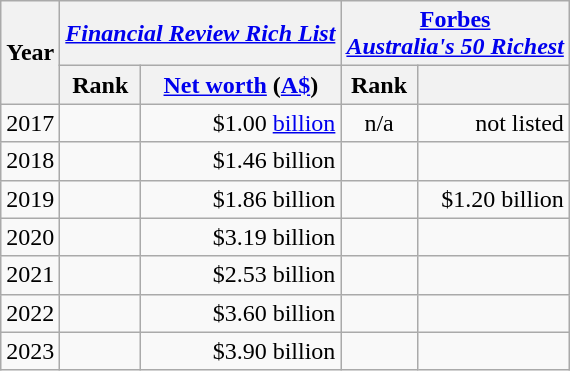<table class="wikitable">
<tr>
<th rowspan=2>Year</th>
<th colspan=2><em><a href='#'>Financial Review Rich List</a></th>
<th colspan=2></em><a href='#'>Forbes</a><em><br><a href='#'>Australia's 50 Richest</a></th>
</tr>
<tr>
<th>Rank</th>
<th><a href='#'>Net worth</a> (<a href='#'>A$</a>)</th>
<th>Rank</th>
<th></th>
</tr>
<tr>
<td>2017</td>
<td align="center"></td>
<td align="right">$1.00 <a href='#'>billion</a></td>
<td align="center"></em>n/a<em></td>
<td align="right"></em> not listed<em></td>
</tr>
<tr>
<td>2018</td>
<td align="center"></td>
<td align="right">$1.46 billion </td>
<td align="center"></td>
<td align="right"></td>
</tr>
<tr>
<td>2019</td>
<td align="center"></td>
<td align="right">$1.86 billion </td>
<td align="center"></td>
<td align="right">$1.20 billion </td>
</tr>
<tr>
<td>2020</td>
<td align="center"></td>
<td align="right">$3.19 billion </td>
<td align="center"></td>
<td align="right"></td>
</tr>
<tr>
<td>2021</td>
<td align="center"></td>
<td align="right">$2.53 billion </td>
<td align="center"></td>
<td align="right"></td>
</tr>
<tr>
<td>2022</td>
<td align="center"></td>
<td align="right">$3.60 billion </td>
<td align="center"></td>
<td align="right"></td>
</tr>
<tr>
<td>2023</td>
<td align="center"></td>
<td align="right">$3.90 billion </td>
<td align="center"></td>
<td align="right"></td>
</tr>
</table>
